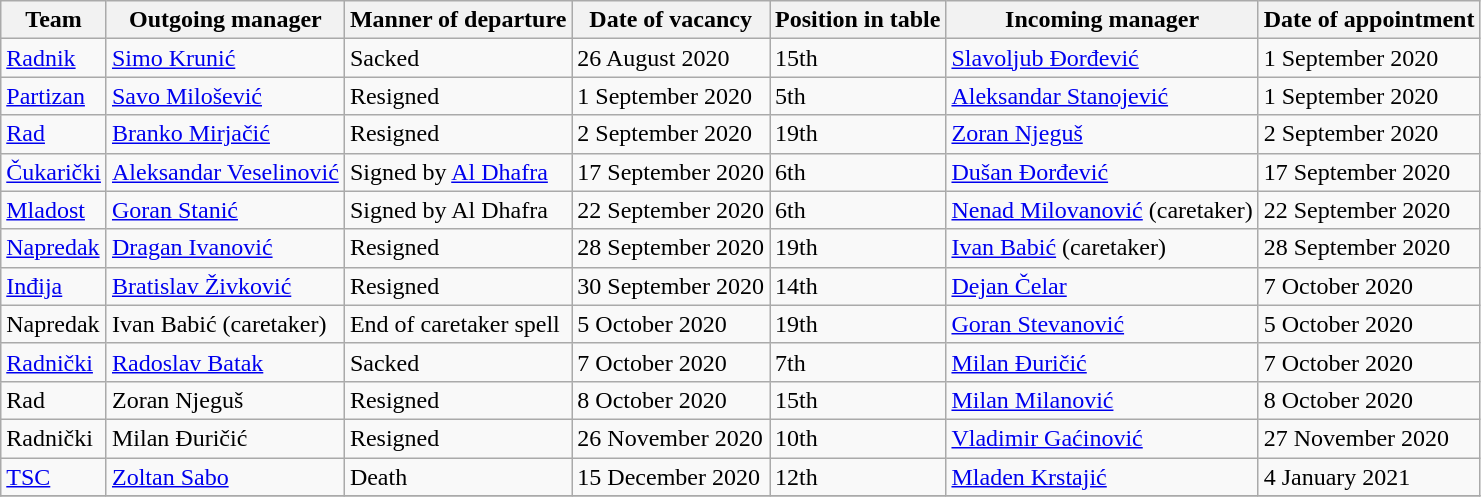<table class="wikitable sortable">
<tr>
<th>Team</th>
<th>Outgoing manager</th>
<th>Manner of departure</th>
<th>Date of vacancy</th>
<th>Position in table</th>
<th>Incoming manager</th>
<th>Date of appointment</th>
</tr>
<tr>
<td><a href='#'>Radnik</a></td>
<td> <a href='#'>Simo Krunić</a></td>
<td>Sacked</td>
<td>26 August 2020</td>
<td>15th</td>
<td> <a href='#'>Slavoljub Đorđević</a></td>
<td>1 September 2020</td>
</tr>
<tr>
<td><a href='#'>Partizan</a></td>
<td> <a href='#'>Savo Milošević</a></td>
<td>Resigned</td>
<td>1 September 2020</td>
<td>5th</td>
<td> <a href='#'>Aleksandar Stanojević</a></td>
<td>1 September 2020</td>
</tr>
<tr>
<td><a href='#'>Rad</a></td>
<td> <a href='#'>Branko Mirjačić</a></td>
<td>Resigned</td>
<td>2 September 2020</td>
<td>19th</td>
<td> <a href='#'>Zoran Njeguš</a></td>
<td>2 September 2020</td>
</tr>
<tr>
<td><a href='#'>Čukarički</a></td>
<td> <a href='#'>Aleksandar Veselinović</a></td>
<td>Signed by <a href='#'>Al Dhafra</a></td>
<td>17 September 2020</td>
<td>6th</td>
<td> <a href='#'>Dušan Đorđević</a></td>
<td>17 September 2020</td>
</tr>
<tr>
<td><a href='#'>Mladost</a></td>
<td> <a href='#'>Goran Stanić</a></td>
<td>Signed by Al Dhafra</td>
<td>22 September 2020</td>
<td>6th</td>
<td> <a href='#'>Nenad Milovanović</a> (caretaker) </td>
<td>22 September 2020</td>
</tr>
<tr>
<td><a href='#'>Napredak</a></td>
<td> <a href='#'>Dragan Ivanović</a></td>
<td>Resigned</td>
<td>28 September 2020</td>
<td>19th</td>
<td> <a href='#'>Ivan Babić</a> (caretaker)</td>
<td>28 September 2020</td>
</tr>
<tr>
<td><a href='#'>Inđija</a></td>
<td> <a href='#'>Bratislav Živković</a></td>
<td>Resigned</td>
<td>30 September 2020</td>
<td>14th</td>
<td> <a href='#'>Dejan Čelar</a></td>
<td>7 October 2020</td>
</tr>
<tr>
<td>Napredak</td>
<td> Ivan Babić (caretaker)</td>
<td>End of caretaker spell</td>
<td>5 October 2020</td>
<td>19th</td>
<td> <a href='#'>Goran Stevanović</a></td>
<td>5 October 2020</td>
</tr>
<tr>
<td><a href='#'>Radnički</a></td>
<td> <a href='#'>Radoslav Batak</a></td>
<td>Sacked</td>
<td>7 October 2020</td>
<td>7th</td>
<td> <a href='#'>Milan Đuričić</a></td>
<td>7 October 2020</td>
</tr>
<tr>
<td>Rad</td>
<td> Zoran Njeguš</td>
<td>Resigned</td>
<td>8 October 2020</td>
<td>15th</td>
<td> <a href='#'>Milan Milanović</a></td>
<td>8 October 2020</td>
</tr>
<tr>
<td>Radnički</td>
<td> Milan Đuričić </td>
<td>Resigned</td>
<td>26 November 2020</td>
<td>10th</td>
<td> <a href='#'>Vladimir Gaćinović</a></td>
<td>27 November 2020</td>
</tr>
<tr>
<td><a href='#'>TSC</a></td>
<td> <a href='#'>Zoltan Sabo</a></td>
<td>Death</td>
<td>15 December 2020</td>
<td>12th</td>
<td> <a href='#'>Mladen Krstajić</a></td>
<td>4 January 2021</td>
</tr>
<tr>
</tr>
</table>
